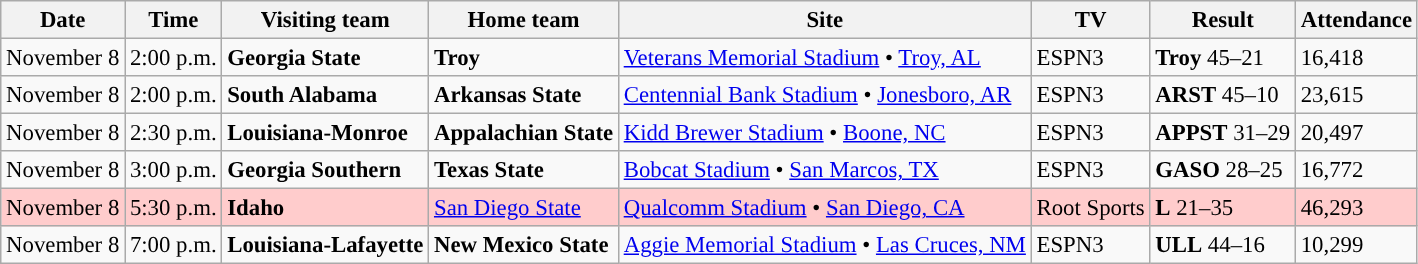<table class="wikitable" style="font-size:95%;">
<tr>
<th>Date</th>
<th>Time</th>
<th>Visiting team</th>
<th>Home team</th>
<th>Site</th>
<th>TV</th>
<th>Result</th>
<th>Attendance</th>
</tr>
<tr style="background:">
<td>November 8</td>
<td>2:00 p.m.</td>
<td><strong>Georgia State</strong></td>
<td><strong>Troy</strong></td>
<td><a href='#'>Veterans Memorial Stadium</a> • <a href='#'>Troy, AL</a></td>
<td>ESPN3</td>
<td><strong>Troy</strong> 45–21</td>
<td>16,418</td>
</tr>
<tr style="background:">
<td>November 8</td>
<td>2:00 p.m.</td>
<td><strong>South Alabama</strong></td>
<td><strong>Arkansas State</strong></td>
<td><a href='#'>Centennial Bank Stadium</a> • <a href='#'>Jonesboro, AR</a></td>
<td>ESPN3</td>
<td><strong>ARST</strong> 45–10</td>
<td>23,615</td>
</tr>
<tr style="background:">
<td>November 8</td>
<td>2:30 p.m.</td>
<td><strong>Louisiana-Monroe</strong></td>
<td><strong>Appalachian State</strong></td>
<td><a href='#'>Kidd Brewer Stadium</a> • <a href='#'>Boone, NC</a></td>
<td>ESPN3</td>
<td><strong>APPST</strong> 31–29</td>
<td>20,497</td>
</tr>
<tr style="background:">
<td>November 8</td>
<td>3:00 p.m.</td>
<td><strong>Georgia Southern</strong></td>
<td><strong>Texas State</strong></td>
<td><a href='#'>Bobcat Stadium</a> • <a href='#'>San Marcos, TX</a></td>
<td>ESPN3</td>
<td><strong>GASO</strong> 28–25</td>
<td>16,772</td>
</tr>
<tr style="background:#fcc">
<td>November 8</td>
<td>5:30 p.m.</td>
<td><strong>Idaho</strong></td>
<td><a href='#'>San Diego State</a></td>
<td><a href='#'>Qualcomm Stadium</a> • <a href='#'>San Diego, CA</a></td>
<td>Root Sports</td>
<td><strong>L</strong> 21–35</td>
<td>46,293</td>
</tr>
<tr style="background:">
<td>November 8</td>
<td>7:00 p.m.</td>
<td><strong>Louisiana-Lafayette</strong></td>
<td><strong>New Mexico State</strong></td>
<td><a href='#'>Aggie Memorial Stadium</a> • <a href='#'>Las Cruces, NM</a></td>
<td>ESPN3</td>
<td><strong>ULL</strong> 44–16</td>
<td>10,299</td>
</tr>
</table>
